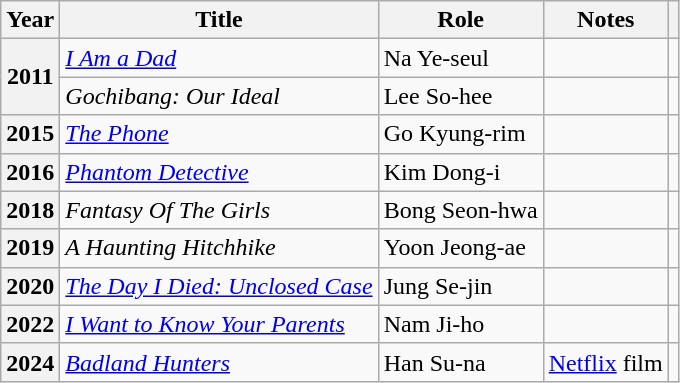<table class="wikitable plainrowheaders sortable">
<tr>
<th scope="colcol">Year</th>
<th scope="col">Title</th>
<th scope="col">Role</th>
<th scope="col">Notes</th>
<th scope="col" class="unsortable"></th>
</tr>
<tr>
<th scope="row" rowspan="2">2011</th>
<td><em><a href='#'>I Am a Dad</a></em></td>
<td>Na Ye-seul</td>
<td></td>
<td style="text-align:center"></td>
</tr>
<tr>
<td><em>Gochibang: Our Ideal</em></td>
<td>Lee So-hee</td>
<td></td>
<td style="text-align:center"></td>
</tr>
<tr>
<th scope="row">2015</th>
<td><em><a href='#'>The Phone</a></em></td>
<td>Go Kyung-rim</td>
<td></td>
<td style="text-align:center"></td>
</tr>
<tr>
<th scope="row">2016</th>
<td><em><a href='#'>Phantom Detective</a></em></td>
<td>Kim Dong-i</td>
<td></td>
<td style="text-align:center"></td>
</tr>
<tr>
<th scope="row">2018</th>
<td><em>Fantasy Of The Girls</em></td>
<td>Bong Seon-hwa</td>
<td></td>
<td style="text-align:center"></td>
</tr>
<tr>
<th scope="row">2019</th>
<td><em>A Haunting Hitchhike</em></td>
<td>Yoon Jeong-ae</td>
<td></td>
<td style="text-align:center"></td>
</tr>
<tr>
<th scope="row">2020</th>
<td><em><a href='#'>The Day I Died: Unclosed Case</a></em></td>
<td>Jung Se-jin</td>
<td></td>
<td style="text-align:center"></td>
</tr>
<tr>
<th scope="row">2022</th>
<td><em><a href='#'>I Want to Know Your Parents</a></em></td>
<td>Nam Ji-ho</td>
<td></td>
<td style="text-align:center"></td>
</tr>
<tr>
<th scope="row">2024</th>
<td><em><a href='#'>Badland Hunters</a></em></td>
<td>Han Su-na</td>
<td><a href='#'>Netflix</a> film</td>
<td style="text-align:center"></td>
</tr>
</table>
